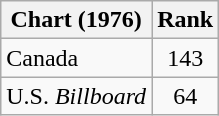<table class="wikitable sortable">
<tr>
<th align="left">Chart (1976)</th>
<th style="text-align:center;">Rank</th>
</tr>
<tr>
<td>Canada</td>
<td style="text-align:center;">143</td>
</tr>
<tr>
<td>U.S. <em>Billboard</em></td>
<td style="text-align:center;">64</td>
</tr>
</table>
